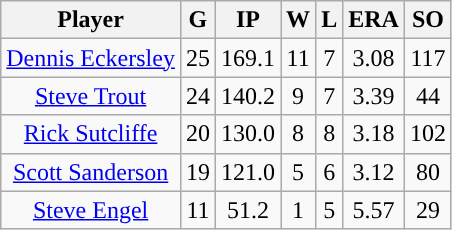<table class="wikitable sortable" style="text-align:center">
<tr>
<th>Player</th>
<th>G</th>
<th>IP</th>
<th>W</th>
<th>L</th>
<th>ERA</th>
<th>SO</th>
</tr>
<tr>
<td><a href='#'>Dennis Eckersley</a></td>
<td>25</td>
<td>169.1</td>
<td>11</td>
<td>7</td>
<td>3.08</td>
<td>117</td>
</tr>
<tr>
<td><a href='#'>Steve Trout</a></td>
<td>24</td>
<td>140.2</td>
<td>9</td>
<td>7</td>
<td>3.39</td>
<td>44</td>
</tr>
<tr>
<td><a href='#'>Rick Sutcliffe</a></td>
<td>20</td>
<td>130.0</td>
<td>8</td>
<td>8</td>
<td>3.18</td>
<td>102</td>
</tr>
<tr>
<td><a href='#'>Scott Sanderson</a></td>
<td>19</td>
<td>121.0</td>
<td>5</td>
<td>6</td>
<td>3.12</td>
<td>80</td>
</tr>
<tr>
<td><a href='#'>Steve Engel</a></td>
<td>11</td>
<td>51.2</td>
<td>1</td>
<td>5</td>
<td>5.57</td>
<td>29</td>
</tr>
</table>
